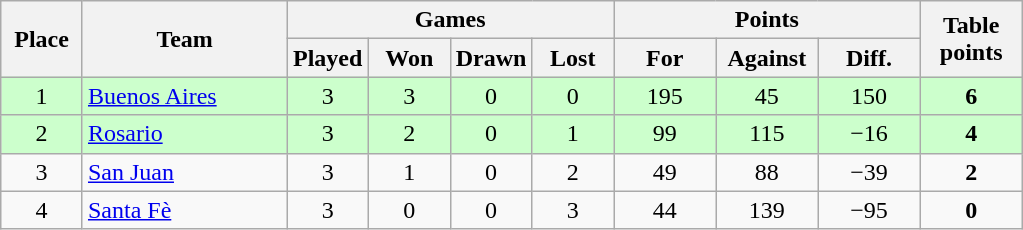<table class="wikitable" style="text-align:center">
<tr>
<th rowspan=2 width="8%">Place</th>
<th rowspan=2 width="20%">Team</th>
<th colspan=4 width="32%">Games</th>
<th colspan=3 width="30%">Points</th>
<th rowspan=2 width="10%">Table<br>points</th>
</tr>
<tr>
<th width="8%">Played</th>
<th width="8%">Won</th>
<th width="8%">Drawn</th>
<th width="8%">Lost</th>
<th width="10%">For</th>
<th width="10%">Against</th>
<th width="10%">Diff.</th>
</tr>
<tr style="background:#ccffcc">
<td>1</td>
<td align=left><a href='#'>Buenos Aires</a></td>
<td>3</td>
<td>3</td>
<td>0</td>
<td>0</td>
<td>195</td>
<td>45</td>
<td>150</td>
<td><strong>6</strong></td>
</tr>
<tr style="background:#ccffcc">
<td>2</td>
<td align=left><a href='#'>Rosario</a></td>
<td>3</td>
<td>2</td>
<td>0</td>
<td>1</td>
<td>99</td>
<td>115</td>
<td>−16</td>
<td><strong>4</strong></td>
</tr>
<tr>
<td>3</td>
<td align=left><a href='#'>San Juan</a></td>
<td>3</td>
<td>1</td>
<td>0</td>
<td>2</td>
<td>49</td>
<td>88</td>
<td>−39</td>
<td><strong>2</strong></td>
</tr>
<tr>
<td>4</td>
<td align=left><a href='#'>Santa Fè</a></td>
<td>3</td>
<td>0</td>
<td>0</td>
<td>3</td>
<td>44</td>
<td>139</td>
<td>−95</td>
<td><strong>0</strong></td>
</tr>
</table>
